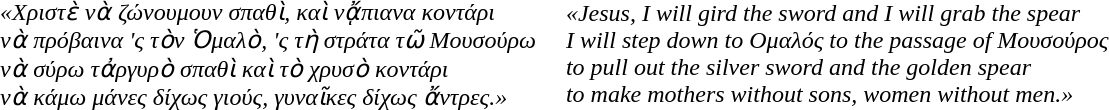<table colspan="2" border="0" cellspacing="4" cellpadding="10" style="border-collapse: collapse;">
<tr style="border: none;">
<td><span><em>«Χριστὲ νὰ ζώνουμουν σπαθὶ, καὶ νᾄπιανα κοντάρι<br>νὰ πρόβαινα 'ς τὸν Ὁμαλὸ, 'ς τὴ στράτα τῶ Μουσούρω<br>νὰ σύρω τἀργυρὸ σπαθὶ καὶ τὸ χρυσὸ κοντάρι<br>νὰ κάμω μάνες δίχως γιούς, γυναῖκες δίχως ἄντρες.»</em></span></td>
<td><span><em>«Jesus, I will gird the sword and I will grab the spear<br>I will step down to Ομαλός to the passage of Μουσούρος<br>to pull out the silver sword and the golden spear<br>to make mothers without sons, women without men.»</em></span></td>
</tr>
</table>
